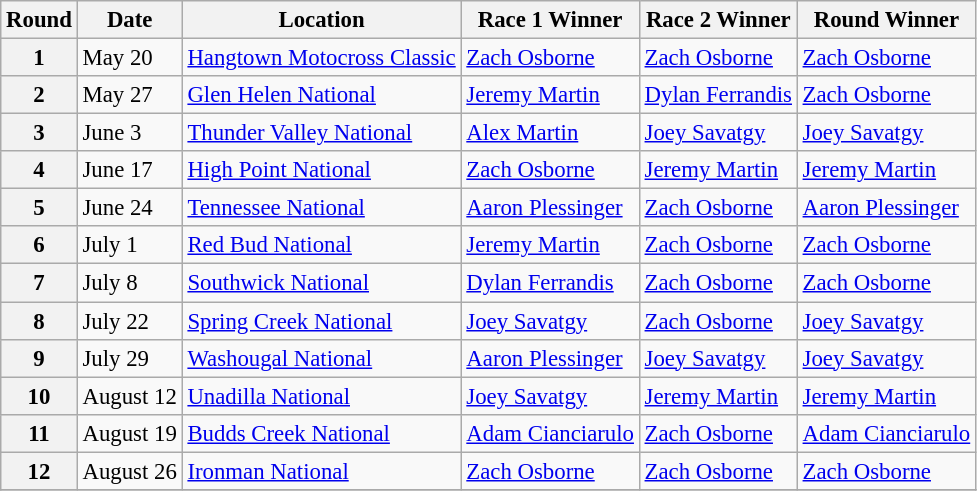<table class="wikitable" style="font-size: 95%;">
<tr>
<th align=center>Round</th>
<th align=center>Date</th>
<th align=center>Location</th>
<th align=center>Race 1 Winner</th>
<th align=center>Race 2 Winner</th>
<th align=center>Round Winner</th>
</tr>
<tr>
<th>1</th>
<td>May 20</td>
<td> <a href='#'>Hangtown Motocross Classic</a></td>
<td> <a href='#'>Zach Osborne</a></td>
<td> <a href='#'>Zach Osborne</a></td>
<td> <a href='#'>Zach Osborne</a></td>
</tr>
<tr>
<th>2</th>
<td>May 27</td>
<td> <a href='#'>Glen Helen National</a></td>
<td> <a href='#'>Jeremy Martin</a></td>
<td> <a href='#'>Dylan Ferrandis</a></td>
<td> <a href='#'>Zach Osborne</a></td>
</tr>
<tr>
<th>3</th>
<td>June 3</td>
<td> <a href='#'>Thunder Valley National</a></td>
<td> <a href='#'>Alex Martin</a></td>
<td> <a href='#'>Joey Savatgy</a></td>
<td> <a href='#'>Joey Savatgy</a></td>
</tr>
<tr>
<th>4</th>
<td>June 17</td>
<td> <a href='#'>High Point National</a></td>
<td> <a href='#'>Zach Osborne</a></td>
<td> <a href='#'>Jeremy Martin</a></td>
<td> <a href='#'>Jeremy Martin</a></td>
</tr>
<tr>
<th>5</th>
<td>June 24</td>
<td> <a href='#'>Tennessee National</a></td>
<td> <a href='#'>Aaron Plessinger</a></td>
<td> <a href='#'>Zach Osborne</a></td>
<td> <a href='#'>Aaron Plessinger</a></td>
</tr>
<tr>
<th>6</th>
<td>July 1</td>
<td> <a href='#'>Red Bud National</a></td>
<td> <a href='#'>Jeremy Martin</a></td>
<td> <a href='#'>Zach Osborne</a></td>
<td> <a href='#'>Zach Osborne</a></td>
</tr>
<tr>
<th>7</th>
<td>July 8</td>
<td> <a href='#'>Southwick National</a></td>
<td> <a href='#'>Dylan Ferrandis</a></td>
<td> <a href='#'>Zach Osborne</a></td>
<td> <a href='#'>Zach Osborne</a></td>
</tr>
<tr>
<th>8</th>
<td>July 22</td>
<td> <a href='#'>Spring Creek National</a></td>
<td> <a href='#'>Joey Savatgy</a></td>
<td> <a href='#'>Zach Osborne</a></td>
<td> <a href='#'>Joey Savatgy</a></td>
</tr>
<tr>
<th>9</th>
<td>July 29</td>
<td> <a href='#'>Washougal National</a></td>
<td> <a href='#'>Aaron Plessinger</a></td>
<td> <a href='#'>Joey Savatgy</a></td>
<td> <a href='#'>Joey Savatgy</a></td>
</tr>
<tr>
<th>10</th>
<td>August 12</td>
<td> <a href='#'>Unadilla National</a></td>
<td> <a href='#'>Joey Savatgy</a></td>
<td> <a href='#'>Jeremy Martin</a></td>
<td> <a href='#'>Jeremy Martin</a></td>
</tr>
<tr>
<th>11</th>
<td>August 19</td>
<td> <a href='#'>Budds Creek National</a></td>
<td> <a href='#'>Adam Cianciarulo</a></td>
<td> <a href='#'>Zach Osborne</a></td>
<td> <a href='#'>Adam Cianciarulo</a></td>
</tr>
<tr>
<th>12</th>
<td>August 26</td>
<td> <a href='#'>Ironman National</a></td>
<td> <a href='#'>Zach Osborne</a></td>
<td> <a href='#'>Zach Osborne</a></td>
<td> <a href='#'>Zach Osborne</a></td>
</tr>
<tr>
</tr>
</table>
